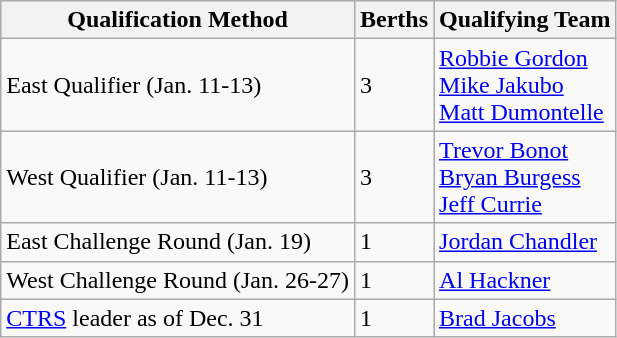<table class="wikitable">
<tr>
<th>Qualification Method</th>
<th>Berths</th>
<th>Qualifying Team</th>
</tr>
<tr>
<td>East Qualifier (Jan. 11-13)</td>
<td>3</td>
<td><a href='#'>Robbie Gordon</a> <br> <a href='#'>Mike Jakubo</a> <br> <a href='#'>Matt Dumontelle</a></td>
</tr>
<tr>
<td>West Qualifier (Jan. 11-13)</td>
<td>3</td>
<td><a href='#'>Trevor Bonot</a> <br> <a href='#'>Bryan Burgess</a> <br> <a href='#'>Jeff Currie</a></td>
</tr>
<tr>
<td>East Challenge Round (Jan. 19)</td>
<td>1</td>
<td><a href='#'>Jordan Chandler</a></td>
</tr>
<tr>
<td>West Challenge Round (Jan. 26-27)</td>
<td>1</td>
<td><a href='#'>Al Hackner</a></td>
</tr>
<tr>
<td><a href='#'>CTRS</a> leader as of Dec. 31</td>
<td>1</td>
<td><a href='#'>Brad Jacobs</a></td>
</tr>
</table>
